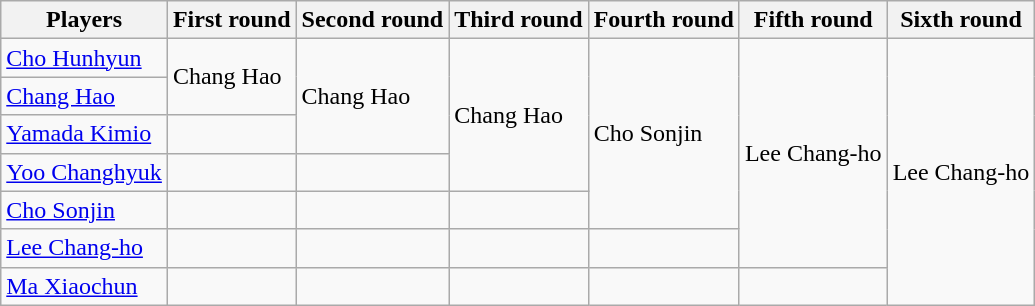<table class="wikitable">
<tr>
<th>Players</th>
<th>First round</th>
<th>Second round</th>
<th>Third round</th>
<th>Fourth round</th>
<th>Fifth round</th>
<th>Sixth round</th>
</tr>
<tr>
<td> <a href='#'>Cho Hunhyun</a></td>
<td rowspan="2" valign="center">Chang Hao</td>
<td rowspan="3" valign="center">Chang Hao</td>
<td rowspan="4" valign="center">Chang Hao</td>
<td rowspan="5" valign="center">Cho Sonjin</td>
<td rowspan="6" valign="center">Lee Chang-ho</td>
<td rowspan="7" valign="center">Lee Chang-ho</td>
</tr>
<tr>
<td> <a href='#'>Chang Hao</a></td>
</tr>
<tr>
<td> <a href='#'>Yamada Kimio</a></td>
<td></td>
</tr>
<tr>
<td> <a href='#'>Yoo Changhyuk</a></td>
<td></td>
<td></td>
</tr>
<tr>
<td> <a href='#'>Cho Sonjin</a></td>
<td></td>
<td></td>
<td></td>
</tr>
<tr>
<td> <a href='#'>Lee Chang-ho</a></td>
<td></td>
<td></td>
<td></td>
<td></td>
</tr>
<tr>
<td> <a href='#'>Ma Xiaochun</a></td>
<td></td>
<td></td>
<td></td>
<td></td>
<td></td>
</tr>
</table>
